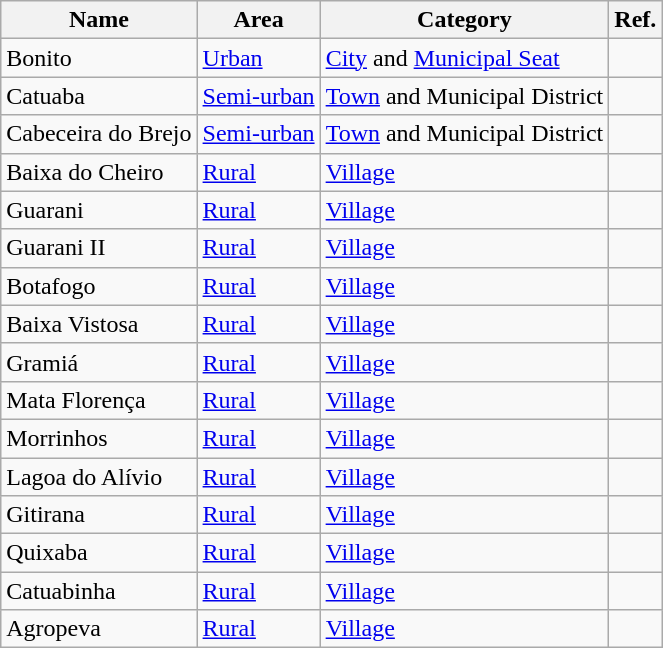<table class="wikitable">
<tr>
<th>Name</th>
<th>Area</th>
<th>Category</th>
<th>Ref.</th>
</tr>
<tr>
<td>Bonito</td>
<td><a href='#'>Urban</a></td>
<td><a href='#'>City</a> and <a href='#'>Municipal Seat</a></td>
<td></td>
</tr>
<tr>
<td>Catuaba</td>
<td><a href='#'>Semi-urban</a></td>
<td><a href='#'>Town</a> and Municipal District</td>
<td></td>
</tr>
<tr>
<td>Cabeceira do Brejo</td>
<td><a href='#'>Semi-urban</a></td>
<td><a href='#'>Town</a> and Municipal District</td>
<td></td>
</tr>
<tr>
<td>Baixa do Cheiro</td>
<td><a href='#'>Rural</a></td>
<td><a href='#'>Village</a></td>
<td></td>
</tr>
<tr>
<td>Guarani</td>
<td><a href='#'>Rural</a></td>
<td><a href='#'>Village</a></td>
<td></td>
</tr>
<tr>
<td>Guarani II</td>
<td><a href='#'>Rural</a></td>
<td><a href='#'>Village</a></td>
<td></td>
</tr>
<tr>
<td>Botafogo</td>
<td><a href='#'>Rural</a></td>
<td><a href='#'>Village</a></td>
<td></td>
</tr>
<tr>
<td>Baixa Vistosa</td>
<td><a href='#'>Rural</a></td>
<td><a href='#'>Village</a></td>
<td></td>
</tr>
<tr>
<td>Gramiá</td>
<td><a href='#'>Rural</a></td>
<td><a href='#'>Village</a></td>
<td></td>
</tr>
<tr>
<td>Mata Florença</td>
<td><a href='#'>Rural</a></td>
<td><a href='#'>Village</a></td>
<td></td>
</tr>
<tr>
<td>Morrinhos</td>
<td><a href='#'>Rural</a></td>
<td><a href='#'>Village</a></td>
<td></td>
</tr>
<tr>
<td>Lagoa do Alívio</td>
<td><a href='#'>Rural</a></td>
<td><a href='#'>Village</a></td>
<td></td>
</tr>
<tr>
<td>Gitirana</td>
<td><a href='#'>Rural</a></td>
<td><a href='#'>Village</a></td>
<td></td>
</tr>
<tr>
<td>Quixaba</td>
<td><a href='#'>Rural</a></td>
<td><a href='#'>Village</a></td>
<td></td>
</tr>
<tr>
<td>Catuabinha</td>
<td><a href='#'>Rural</a></td>
<td><a href='#'>Village</a></td>
<td></td>
</tr>
<tr>
<td>Agropeva</td>
<td><a href='#'>Rural</a></td>
<td><a href='#'>Village</a></td>
<td></td>
</tr>
</table>
